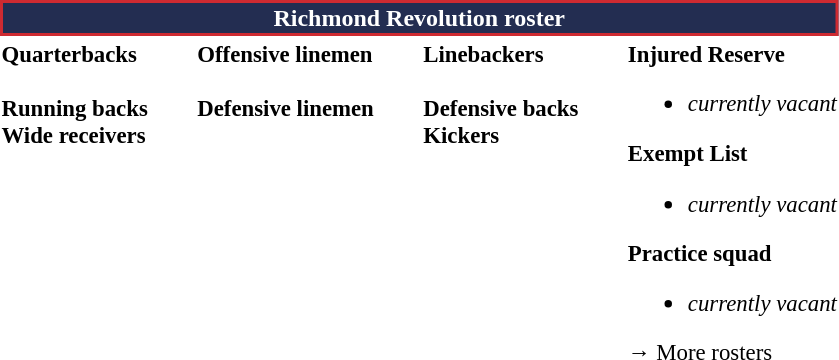<table class="toccolours" style="text-align: left;">
<tr>
<th colspan="7" style="text-align:center; background-color:#232D51; color:white; border:2px solid #CE2A31;">Richmond Revolution roster</th>
</tr>
<tr>
<td style="font-size: 95%;vertical-align:top;"><strong>Quarterbacks</strong><br>
<br><strong>Running backs</strong>
<br><strong>Wide receivers</strong>



</td>
<td style="width: 25px;"></td>
<td style="font-size: 95%;vertical-align:top;"><strong>Offensive linemen</strong><br>

<br><strong>Defensive linemen</strong>


</td>
<td style="width: 25px;"></td>
<td style="font-size: 95%;vertical-align:top;"><strong>Linebackers</strong><br><br><strong>Defensive backs</strong>



<br><strong>Kickers</strong>
</td>
<td style="width: 25px;"></td>
<td style="font-size: 95%;vertical-align:top;"><strong>Injured Reserve</strong><br><ul><li><em>currently vacant</em></li></ul><strong>Exempt List</strong><ul><li><em>currently vacant</em></li></ul><strong>Practice squad</strong><ul><li><em>currently vacant</em></li></ul>
→ More rosters</td>
</tr>
<tr>
</tr>
</table>
